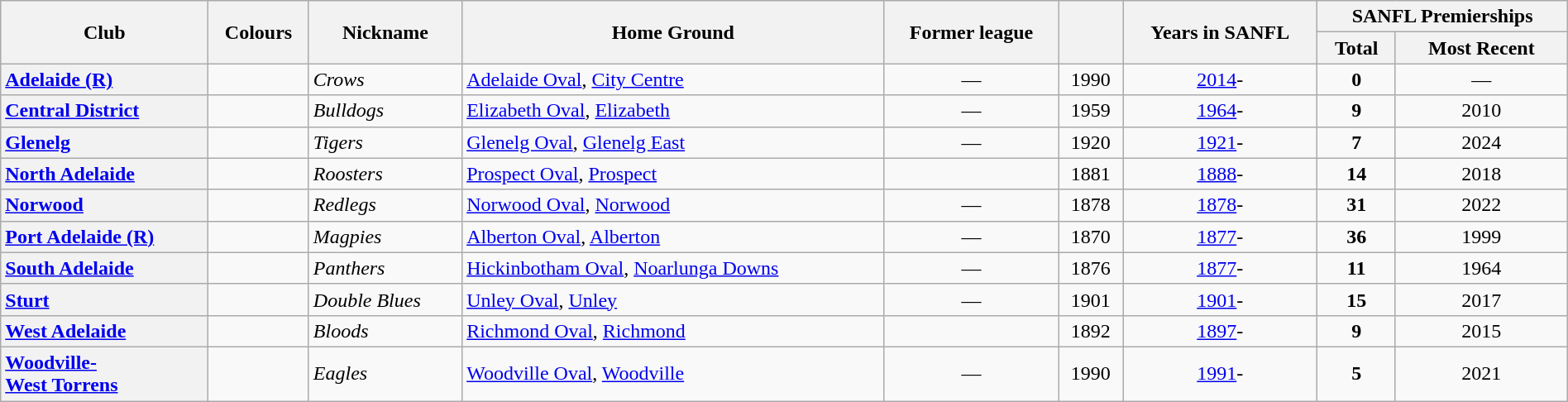<table class="wikitable sortable mw-collapsible mw-collapsed" style="width:100%">
<tr>
<th rowspan="2">Club</th>
<th rowspan="2" class="unsortable">Colours</th>
<th rowspan="2">Nickname</th>
<th rowspan="2">Home Ground</th>
<th rowspan="2">Former league</th>
<th rowspan="2"></th>
<th rowspan="2">Years in SANFL</th>
<th colspan="2">SANFL Premierships</th>
</tr>
<tr>
<th>Total</th>
<th>Most Recent</th>
</tr>
<tr>
<th style="text-align:left"><a href='#'>Adelaide (R)</a></th>
<td align="center"></td>
<td><em>Crows</em></td>
<td><a href='#'>Adelaide Oval</a>, <a href='#'>City Centre</a></td>
<td style="text-align:center;">—</td>
<td style="text-align:center;">1990</td>
<td style="text-align:center;"><a href='#'>2014</a>-</td>
<td style="text-align:center;"><strong>0</strong></td>
<td style="text-align:center;">—</td>
</tr>
<tr>
<th style="text-align:left"><a href='#'>Central District</a></th>
<td align="center"></td>
<td><em>Bulldogs</em></td>
<td><a href='#'>Elizabeth Oval</a>, <a href='#'>Elizabeth</a></td>
<td style="text-align:center;">—</td>
<td style="text-align:center;">1959</td>
<td style="text-align:center;"><a href='#'>1964</a>-</td>
<td style="text-align:center;"><strong>9</strong></td>
<td style="text-align:center;">2010</td>
</tr>
<tr>
<th style="text-align:left"><a href='#'>Glenelg</a></th>
<td align="center"></td>
<td><em>Tigers</em></td>
<td><a href='#'>Glenelg Oval</a>, <a href='#'>Glenelg East</a></td>
<td style="text-align:center;">—</td>
<td style="text-align:center;">1920</td>
<td style="text-align:center;"><a href='#'>1921</a>-</td>
<td style="text-align:center;"><strong>7</strong></td>
<td style="text-align:center;">2024</td>
</tr>
<tr>
<th style="text-align:left"><a href='#'>North Adelaide</a></th>
<td align="center"></td>
<td><em>Roosters</em></td>
<td><a href='#'>Prospect Oval</a>, <a href='#'>Prospect</a></td>
<td style="text-align:center;"></td>
<td style="text-align:center;">1881</td>
<td style="text-align:center;"><a href='#'>1888</a>-</td>
<td style="text-align:center;"><strong>14</strong></td>
<td style="text-align:center;">2018</td>
</tr>
<tr>
<th style="text-align:left"><a href='#'>Norwood</a></th>
<td align="center"></td>
<td><em>Redlegs</em></td>
<td><a href='#'>Norwood Oval</a>, <a href='#'>Norwood</a></td>
<td style="text-align:center;">—</td>
<td style="text-align:center;">1878</td>
<td style="text-align:center;"><a href='#'>1878</a>-</td>
<td style="text-align:center;"><strong>31</strong></td>
<td style="text-align:center;">2022</td>
</tr>
<tr>
<th style="text-align:left"><a href='#'>Port Adelaide (R)</a></th>
<td align="center"></td>
<td><em>Magpies</em></td>
<td><a href='#'>Alberton Oval</a>, <a href='#'>Alberton</a></td>
<td style="text-align:center;">—</td>
<td style="text-align:center;">1870</td>
<td style="text-align:center;"><a href='#'>1877</a>-</td>
<td style="text-align:center;"><strong>36</strong></td>
<td style="text-align:center;">1999</td>
</tr>
<tr>
<th style="text-align:left"><a href='#'>South Adelaide</a></th>
<td align="center"></td>
<td><em>Panthers</em></td>
<td><a href='#'>Hickinbotham Oval</a>, <a href='#'>Noarlunga Downs</a></td>
<td style="text-align:center;">—</td>
<td style="text-align:center;">1876</td>
<td style="text-align:center;"><a href='#'>1877</a>-</td>
<td style="text-align:center;"><strong>11</strong></td>
<td style="text-align:center;">1964</td>
</tr>
<tr>
<th style="text-align:left"><a href='#'>Sturt</a></th>
<td align="center"></td>
<td><em>Double Blues</em></td>
<td><a href='#'>Unley Oval</a>, <a href='#'>Unley</a></td>
<td style="text-align:center;">—</td>
<td style="text-align:center;">1901</td>
<td style="text-align:center;"><a href='#'>1901</a>-</td>
<td style="text-align:center;"><strong>15</strong></td>
<td style="text-align:center;">2017</td>
</tr>
<tr>
<th style="text-align:left"><a href='#'>West Adelaide</a></th>
<td align="center"></td>
<td><em>Bloods</em></td>
<td><a href='#'>Richmond Oval</a>, <a href='#'>Richmond</a></td>
<td style="text-align:center;"></td>
<td style="text-align:center;">1892</td>
<td style="text-align:center;"><a href='#'>1897</a>-</td>
<td style="text-align:center;"><strong>9</strong></td>
<td style="text-align:center;">2015</td>
</tr>
<tr>
<th style="text-align:left"><a href='#'>Woodville-<br>West Torrens</a></th>
<td align="center"></td>
<td><em>Eagles</em></td>
<td><a href='#'>Woodville Oval</a>, <a href='#'>Woodville</a></td>
<td style="text-align:center;">—</td>
<td style="text-align:center;">1990</td>
<td style="text-align:center;"><a href='#'>1991</a>-</td>
<td style="text-align:center;"><strong>5</strong></td>
<td style="text-align:center;">2021</td>
</tr>
</table>
